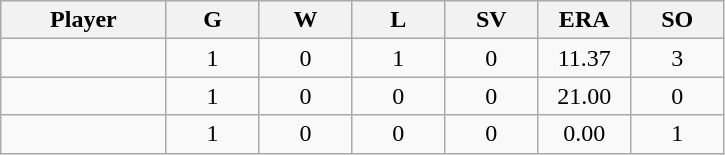<table class="wikitable sortable">
<tr>
<th bgcolor="#DDDDFF" width="16%">Player</th>
<th bgcolor="#DDDDFF" width="9%">G</th>
<th bgcolor="#DDDDFF" width="9%">W</th>
<th bgcolor="#DDDDFF" width="9%">L</th>
<th bgcolor="#DDDDFF" width="9%">SV</th>
<th bgcolor="#DDDDFF" width="9%">ERA</th>
<th bgcolor="#DDDDFF" width="9%">SO</th>
</tr>
<tr align="center">
<td></td>
<td>1</td>
<td>0</td>
<td>1</td>
<td>0</td>
<td>11.37</td>
<td>3</td>
</tr>
<tr align="center">
<td></td>
<td>1</td>
<td>0</td>
<td>0</td>
<td>0</td>
<td>21.00</td>
<td>0</td>
</tr>
<tr align="center">
<td></td>
<td>1</td>
<td>0</td>
<td>0</td>
<td>0</td>
<td>0.00</td>
<td>1</td>
</tr>
</table>
